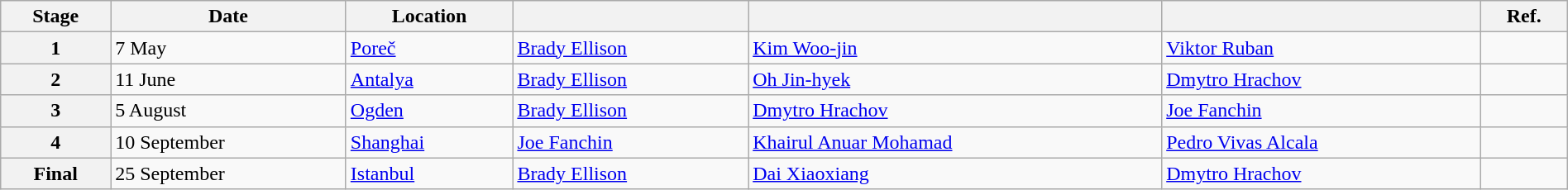<table class="wikitable" style="width:100%">
<tr>
<th>Stage</th>
<th>Date</th>
<th>Location</th>
<th></th>
<th></th>
<th></th>
<th>Ref.</th>
</tr>
<tr>
<th>1</th>
<td>7 May</td>
<td> <a href='#'>Poreč</a></td>
<td> <a href='#'>Brady Ellison</a></td>
<td> <a href='#'>Kim Woo-jin</a></td>
<td> <a href='#'>Viktor Ruban</a></td>
<td></td>
</tr>
<tr>
<th>2</th>
<td>11 June</td>
<td> <a href='#'>Antalya</a></td>
<td> <a href='#'>Brady Ellison</a></td>
<td> <a href='#'>Oh Jin-hyek</a></td>
<td> <a href='#'>Dmytro Hrachov</a></td>
<td></td>
</tr>
<tr>
<th>3</th>
<td>5 August</td>
<td> <a href='#'>Ogden</a></td>
<td> <a href='#'>Brady Ellison</a></td>
<td> <a href='#'>Dmytro Hrachov</a></td>
<td> <a href='#'>Joe Fanchin</a></td>
<td></td>
</tr>
<tr>
<th>4</th>
<td>10 September</td>
<td> <a href='#'>Shanghai</a></td>
<td> <a href='#'>Joe Fanchin</a></td>
<td> <a href='#'>Khairul Anuar Mohamad</a></td>
<td> <a href='#'>Pedro Vivas Alcala</a></td>
<td></td>
</tr>
<tr>
<th>Final</th>
<td>25 September</td>
<td> <a href='#'>Istanbul</a></td>
<td> <a href='#'>Brady Ellison</a></td>
<td> <a href='#'>Dai Xiaoxiang</a></td>
<td> <a href='#'>Dmytro Hrachov</a></td>
<td></td>
</tr>
</table>
